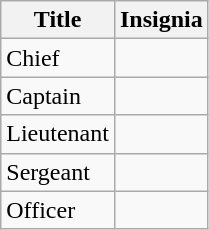<table class="wikitable">
<tr>
<th>Title</th>
<th>Insignia</th>
</tr>
<tr>
<td>Chief</td>
<td></td>
</tr>
<tr>
<td>Captain</td>
<td></td>
</tr>
<tr>
<td>Lieutenant</td>
<td></td>
</tr>
<tr>
<td>Sergeant</td>
<td></td>
</tr>
<tr>
<td>Officer</td>
<td></td>
</tr>
</table>
